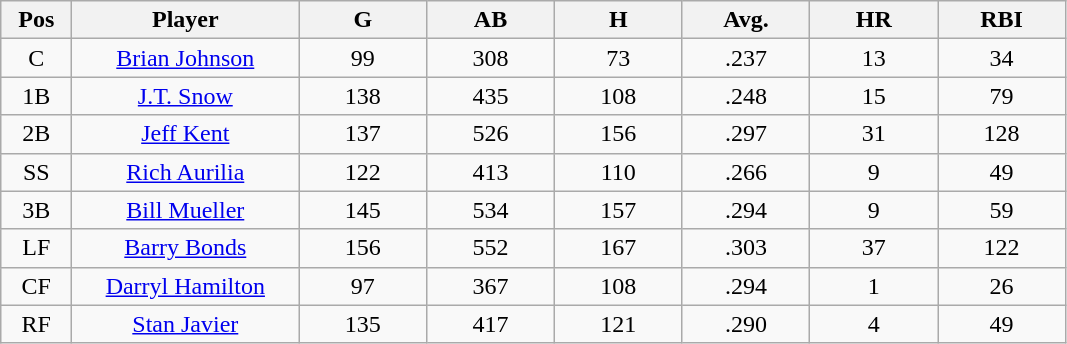<table class="wikitable sortable">
<tr>
<th bgcolor="#DDDDFF" width="5%">Pos</th>
<th bgcolor="#DDDDFF" width="16%">Player</th>
<th bgcolor="#DDDDFF" width="9%">G</th>
<th bgcolor="#DDDDFF" width="9%">AB</th>
<th bgcolor="#DDDDFF" width="9%">H</th>
<th bgcolor="#DDDDFF" width="9%">Avg.</th>
<th bgcolor="#DDDDFF" width="9%">HR</th>
<th bgcolor="#DDDDFF" width="9%">RBI</th>
</tr>
<tr align="center">
<td>C</td>
<td><a href='#'>Brian Johnson</a></td>
<td>99</td>
<td>308</td>
<td>73</td>
<td>.237</td>
<td>13</td>
<td>34</td>
</tr>
<tr align=center>
<td>1B</td>
<td><a href='#'>J.T. Snow</a></td>
<td>138</td>
<td>435</td>
<td>108</td>
<td>.248</td>
<td>15</td>
<td>79</td>
</tr>
<tr align=center>
<td>2B</td>
<td><a href='#'>Jeff Kent</a></td>
<td>137</td>
<td>526</td>
<td>156</td>
<td>.297</td>
<td>31</td>
<td>128</td>
</tr>
<tr align=center>
<td>SS</td>
<td><a href='#'>Rich Aurilia</a></td>
<td>122</td>
<td>413</td>
<td>110</td>
<td>.266</td>
<td>9</td>
<td>49</td>
</tr>
<tr align=center>
<td>3B</td>
<td><a href='#'>Bill Mueller</a></td>
<td>145</td>
<td>534</td>
<td>157</td>
<td>.294</td>
<td>9</td>
<td>59</td>
</tr>
<tr align=center>
<td>LF</td>
<td><a href='#'>Barry Bonds</a></td>
<td>156</td>
<td>552</td>
<td>167</td>
<td>.303</td>
<td>37</td>
<td>122</td>
</tr>
<tr align=center>
<td>CF</td>
<td><a href='#'>Darryl Hamilton</a></td>
<td>97</td>
<td>367</td>
<td>108</td>
<td>.294</td>
<td>1</td>
<td>26</td>
</tr>
<tr align=center>
<td>RF</td>
<td><a href='#'>Stan Javier</a></td>
<td>135</td>
<td>417</td>
<td>121</td>
<td>.290</td>
<td>4</td>
<td>49</td>
</tr>
</table>
